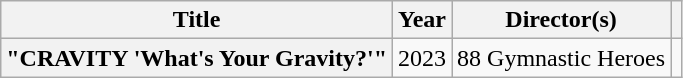<table class="wikitable plainrowheaders" style="text-align:center">
<tr>
<th>Title</th>
<th>Year</th>
<th>Director(s)</th>
<th></th>
</tr>
<tr>
<th scope="row">"CRAVITY 'What's Your Gravity?'"</th>
<td>2023</td>
<td>88 Gymnastic Heroes</td>
<td></td>
</tr>
</table>
